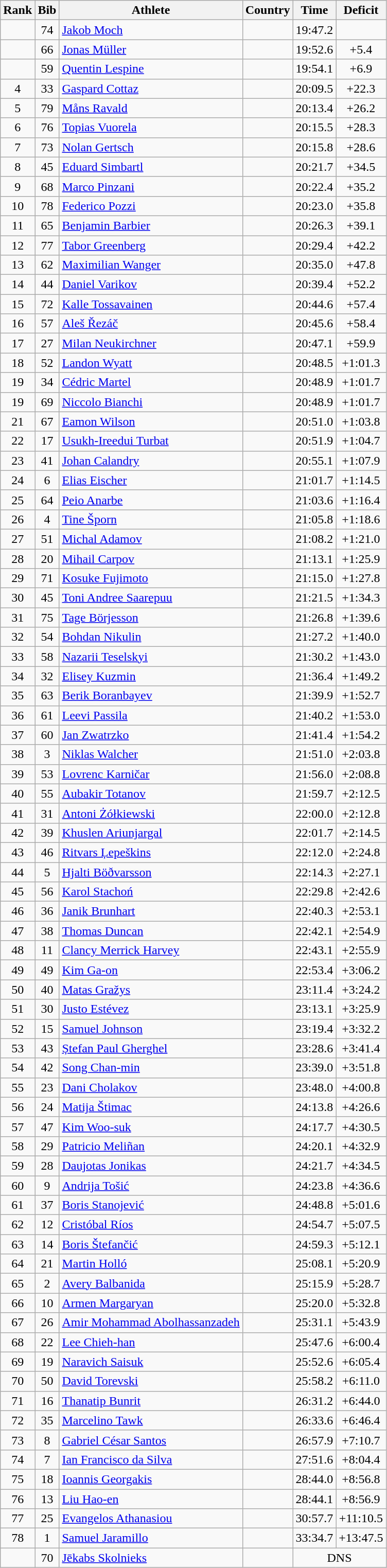<table class="wikitable sortable" style="text-align:center">
<tr>
<th>Rank</th>
<th>Bib</th>
<th>Athlete</th>
<th>Country</th>
<th>Time</th>
<th>Deficit</th>
</tr>
<tr>
<td></td>
<td>74</td>
<td align=left><a href='#'>Jakob Moch</a></td>
<td align=left></td>
<td>19:47.2</td>
<td></td>
</tr>
<tr>
<td></td>
<td>66</td>
<td align=left><a href='#'>Jonas Müller</a></td>
<td align=left></td>
<td>19:52.6</td>
<td>+5.4</td>
</tr>
<tr>
<td></td>
<td>59</td>
<td align=left><a href='#'>Quentin Lespine</a></td>
<td align=left></td>
<td>19:54.1</td>
<td>+6.9</td>
</tr>
<tr>
<td>4</td>
<td>33</td>
<td align=left><a href='#'>Gaspard Cottaz</a></td>
<td align=left></td>
<td>20:09.5</td>
<td>+22.3</td>
</tr>
<tr>
<td>5</td>
<td>79</td>
<td align=left><a href='#'>Måns Ravald</a></td>
<td align=left></td>
<td>20:13.4</td>
<td>+26.2</td>
</tr>
<tr>
<td>6</td>
<td>76</td>
<td align=left><a href='#'>Topias Vuorela</a></td>
<td align=left></td>
<td>20:15.5</td>
<td>+28.3</td>
</tr>
<tr>
<td>7</td>
<td>73</td>
<td align=left><a href='#'>Nolan Gertsch</a></td>
<td align=left></td>
<td>20:15.8</td>
<td>+28.6</td>
</tr>
<tr>
<td>8</td>
<td>45</td>
<td align=left><a href='#'>Eduard Simbartl</a></td>
<td align=left></td>
<td>20:21.7</td>
<td>+34.5</td>
</tr>
<tr>
<td>9</td>
<td>68</td>
<td align=left><a href='#'>Marco Pinzani</a></td>
<td align=left></td>
<td>20:22.4</td>
<td>+35.2</td>
</tr>
<tr>
<td>10</td>
<td>78</td>
<td align=left><a href='#'>Federico Pozzi</a></td>
<td align=left></td>
<td>20:23.0</td>
<td>+35.8</td>
</tr>
<tr>
<td>11</td>
<td>65</td>
<td align=left><a href='#'>Benjamin Barbier</a></td>
<td align=left></td>
<td>20:26.3</td>
<td>+39.1</td>
</tr>
<tr>
<td>12</td>
<td>77</td>
<td align=left><a href='#'>Tabor Greenberg</a></td>
<td align=left></td>
<td>20:29.4</td>
<td>+42.2</td>
</tr>
<tr>
<td>13</td>
<td>62</td>
<td align=left><a href='#'>Maximilian Wanger</a></td>
<td align=left></td>
<td>20:35.0</td>
<td>+47.8</td>
</tr>
<tr>
<td>14</td>
<td>44</td>
<td align=left><a href='#'>Daniel Varikov</a></td>
<td align=left></td>
<td>20:39.4</td>
<td>+52.2</td>
</tr>
<tr>
<td>15</td>
<td>72</td>
<td align=left><a href='#'>Kalle Tossavainen</a></td>
<td align=left></td>
<td>20:44.6</td>
<td>+57.4</td>
</tr>
<tr>
<td>16</td>
<td>57</td>
<td align=left><a href='#'>Aleš Řezáč</a></td>
<td align=left></td>
<td>20:45.6</td>
<td>+58.4</td>
</tr>
<tr>
<td>17</td>
<td>27</td>
<td align=left><a href='#'>Milan Neukirchner</a></td>
<td align=left></td>
<td>20:47.1</td>
<td>+59.9</td>
</tr>
<tr>
<td>18</td>
<td>52</td>
<td align=left><a href='#'>Landon Wyatt</a></td>
<td align=left></td>
<td>20:48.5</td>
<td>+1:01.3</td>
</tr>
<tr>
<td>19</td>
<td>34</td>
<td align=left><a href='#'>Cédric Martel</a></td>
<td align=left></td>
<td>20:48.9</td>
<td>+1:01.7</td>
</tr>
<tr>
<td>19</td>
<td>69</td>
<td align=left><a href='#'>Niccolo Bianchi</a></td>
<td align=left></td>
<td>20:48.9</td>
<td>+1:01.7</td>
</tr>
<tr>
<td>21</td>
<td>67</td>
<td align=left><a href='#'>Eamon Wilson</a></td>
<td align=left></td>
<td>20:51.0</td>
<td>+1:03.8</td>
</tr>
<tr>
<td>22</td>
<td>17</td>
<td align=left><a href='#'>Usukh-Ireedui Turbat</a></td>
<td align=left></td>
<td>20:51.9</td>
<td>+1:04.7</td>
</tr>
<tr>
<td>23</td>
<td>41</td>
<td align=left><a href='#'>Johan Calandry</a></td>
<td align=left></td>
<td>20:55.1</td>
<td>+1:07.9</td>
</tr>
<tr>
<td>24</td>
<td>6</td>
<td align=left><a href='#'>Elias Eischer</a></td>
<td align=left></td>
<td>21:01.7</td>
<td>+1:14.5</td>
</tr>
<tr>
<td>25</td>
<td>64</td>
<td align=left><a href='#'>Peio Anarbe</a></td>
<td align=left></td>
<td>21:03.6</td>
<td>+1:16.4</td>
</tr>
<tr>
<td>26</td>
<td>4</td>
<td align=left><a href='#'>Tine Šporn</a></td>
<td align=left></td>
<td>21:05.8</td>
<td>+1:18.6</td>
</tr>
<tr>
<td>27</td>
<td>51</td>
<td align=left><a href='#'>Michal Adamov</a></td>
<td align=left></td>
<td>21:08.2</td>
<td>+1:21.0</td>
</tr>
<tr>
<td>28</td>
<td>20</td>
<td align=left><a href='#'>Mihail Carpov</a></td>
<td align=left></td>
<td>21:13.1</td>
<td>+1:25.9</td>
</tr>
<tr>
<td>29</td>
<td>71</td>
<td align=left><a href='#'>Kosuke Fujimoto</a></td>
<td align=left></td>
<td>21:15.0</td>
<td>+1:27.8</td>
</tr>
<tr>
<td>30</td>
<td>45</td>
<td align=left><a href='#'>Toni Andree Saarepuu</a></td>
<td align=left></td>
<td>21:21.5</td>
<td>+1:34.3</td>
</tr>
<tr>
<td>31</td>
<td>75</td>
<td align=left><a href='#'>Tage Börjesson</a></td>
<td align=left></td>
<td>21:26.8</td>
<td>+1:39.6</td>
</tr>
<tr>
<td>32</td>
<td>54</td>
<td align=left><a href='#'>Bohdan Nikulin</a></td>
<td align=left></td>
<td>21:27.2</td>
<td>+1:40.0</td>
</tr>
<tr>
<td>33</td>
<td>58</td>
<td align=left><a href='#'>Nazarii Teselskyi</a></td>
<td align=left></td>
<td>21:30.2</td>
<td>+1:43.0</td>
</tr>
<tr>
<td>34</td>
<td>32</td>
<td align=left><a href='#'>Elisey Kuzmin</a></td>
<td align=left></td>
<td>21:36.4</td>
<td>+1:49.2</td>
</tr>
<tr>
<td>35</td>
<td>63</td>
<td align=left><a href='#'>Berik Boranbayev</a></td>
<td align=left></td>
<td>21:39.9</td>
<td>+1:52.7</td>
</tr>
<tr>
<td>36</td>
<td>61</td>
<td align=left><a href='#'>Leevi Passila</a></td>
<td align=left></td>
<td>21:40.2</td>
<td>+1:53.0</td>
</tr>
<tr>
<td>37</td>
<td>60</td>
<td align=left><a href='#'>Jan Zwatrzko</a></td>
<td align=left></td>
<td>21:41.4</td>
<td>+1:54.2</td>
</tr>
<tr>
<td>38</td>
<td>3</td>
<td align=left><a href='#'>Niklas Walcher</a></td>
<td align=left></td>
<td>21:51.0</td>
<td>+2:03.8</td>
</tr>
<tr>
<td>39</td>
<td>53</td>
<td align=left><a href='#'>Lovrenc Karničar</a></td>
<td align=left></td>
<td>21:56.0</td>
<td>+2:08.8</td>
</tr>
<tr>
<td>40</td>
<td>55</td>
<td align=left><a href='#'>Aubakir Totanov</a></td>
<td align=left></td>
<td>21:59.7</td>
<td>+2:12.5</td>
</tr>
<tr>
<td>41</td>
<td>31</td>
<td align=left><a href='#'>Antoni Żółkiewski</a></td>
<td align=left></td>
<td>22:00.0</td>
<td>+2:12.8</td>
</tr>
<tr>
<td>42</td>
<td>39</td>
<td align=left><a href='#'>Khuslen Ariunjargal</a></td>
<td align=left></td>
<td>22:01.7</td>
<td>+2:14.5</td>
</tr>
<tr>
<td>43</td>
<td>46</td>
<td align=left><a href='#'>Ritvars Ļepeškins</a></td>
<td align=left></td>
<td>22:12.0</td>
<td>+2:24.8</td>
</tr>
<tr>
<td>44</td>
<td>5</td>
<td align=left><a href='#'>Hjalti Böðvarsson</a></td>
<td align=left></td>
<td>22:14.3</td>
<td>+2:27.1</td>
</tr>
<tr>
<td>45</td>
<td>56</td>
<td align=left><a href='#'>Karol Stachoń</a></td>
<td align=left></td>
<td>22:29.8</td>
<td>+2:42.6</td>
</tr>
<tr>
<td>46</td>
<td>36</td>
<td align=left><a href='#'>Janik Brunhart</a></td>
<td align=left></td>
<td>22:40.3</td>
<td>+2:53.1</td>
</tr>
<tr>
<td>47</td>
<td>38</td>
<td align=left><a href='#'>Thomas Duncan</a></td>
<td align=left></td>
<td>22:42.1</td>
<td>+2:54.9</td>
</tr>
<tr>
<td>48</td>
<td>11</td>
<td align=left><a href='#'>Clancy Merrick Harvey</a></td>
<td align=left></td>
<td>22:43.1</td>
<td>+2:55.9</td>
</tr>
<tr>
<td>49</td>
<td>49</td>
<td align=left><a href='#'>Kim Ga-on</a></td>
<td align=left></td>
<td>22:53.4</td>
<td>+3:06.2</td>
</tr>
<tr>
<td>50</td>
<td>40</td>
<td align=left><a href='#'>Matas Gražys</a></td>
<td align=left></td>
<td>23:11.4</td>
<td>+3:24.2</td>
</tr>
<tr>
<td>51</td>
<td>30</td>
<td align=left><a href='#'>Justo Estévez</a></td>
<td align=left></td>
<td>23:13.1</td>
<td>+3:25.9</td>
</tr>
<tr>
<td>52</td>
<td>15</td>
<td align=left><a href='#'>Samuel Johnson</a></td>
<td align=left></td>
<td>23:19.4</td>
<td>+3:32.2</td>
</tr>
<tr>
<td>53</td>
<td>43</td>
<td align=left><a href='#'>Ștefan Paul Gherghel</a></td>
<td align=left></td>
<td>23:28.6</td>
<td>+3:41.4</td>
</tr>
<tr>
<td>54</td>
<td>42</td>
<td align=left><a href='#'>Song Chan-min</a></td>
<td align=left></td>
<td>23:39.0</td>
<td>+3:51.8</td>
</tr>
<tr>
<td>55</td>
<td>23</td>
<td align=left><a href='#'>Dani Cholakov</a></td>
<td align=left></td>
<td>23:48.0</td>
<td>+4:00.8</td>
</tr>
<tr>
<td>56</td>
<td>24</td>
<td align=left><a href='#'>Matija Štimac</a></td>
<td align=left></td>
<td>24:13.8</td>
<td>+4:26.6</td>
</tr>
<tr>
<td>57</td>
<td>47</td>
<td align=left><a href='#'>Kim Woo-suk</a></td>
<td align=left></td>
<td>24:17.7</td>
<td>+4:30.5</td>
</tr>
<tr>
<td>58</td>
<td>29</td>
<td align=left><a href='#'>Patricio Meliñan</a></td>
<td align=left></td>
<td>24:20.1</td>
<td>+4:32.9</td>
</tr>
<tr>
<td>59</td>
<td>28</td>
<td align=left><a href='#'>Daujotas Jonikas</a></td>
<td align=left></td>
<td>24:21.7</td>
<td>+4:34.5</td>
</tr>
<tr>
<td>60</td>
<td>9</td>
<td align=left><a href='#'>Andrija Tošić</a></td>
<td align=left></td>
<td>24:23.8</td>
<td>+4:36.6</td>
</tr>
<tr>
<td>61</td>
<td>37</td>
<td align=left><a href='#'>Boris Stanojević</a></td>
<td align=left></td>
<td>24:48.8</td>
<td>+5:01.6</td>
</tr>
<tr>
<td>62</td>
<td>12</td>
<td align=left><a href='#'>Cristóbal Ríos</a></td>
<td align=left></td>
<td>24:54.7</td>
<td>+5:07.5</td>
</tr>
<tr>
<td>63</td>
<td>14</td>
<td align=left><a href='#'>Boris Štefančić</a></td>
<td align=left></td>
<td>24:59.3</td>
<td>+5:12.1</td>
</tr>
<tr>
<td>64</td>
<td>21</td>
<td align=left><a href='#'>Martin Holló</a></td>
<td align=left></td>
<td>25:08.1</td>
<td>+5:20.9</td>
</tr>
<tr>
<td>65</td>
<td>2</td>
<td align=left><a href='#'>Avery Balbanida</a></td>
<td align=left></td>
<td>25:15.9</td>
<td>+5:28.7</td>
</tr>
<tr>
<td>66</td>
<td>10</td>
<td align=left><a href='#'>Armen Margaryan</a></td>
<td align=left></td>
<td>25:20.0</td>
<td>+5:32.8</td>
</tr>
<tr>
<td>67</td>
<td>26</td>
<td align=left><a href='#'>Amir Mohammad Abolhassanzadeh</a></td>
<td align=left></td>
<td>25:31.1</td>
<td>+5:43.9</td>
</tr>
<tr>
<td>68</td>
<td>22</td>
<td align=left><a href='#'>Lee Chieh-han</a></td>
<td align=left></td>
<td>25:47.6</td>
<td>+6:00.4</td>
</tr>
<tr>
<td>69</td>
<td>19</td>
<td align=left><a href='#'>Naravich Saisuk</a></td>
<td align=left></td>
<td>25:52.6</td>
<td>+6:05.4</td>
</tr>
<tr>
<td>70</td>
<td>50</td>
<td align=left><a href='#'>David Torevski</a></td>
<td align=left></td>
<td>25:58.2</td>
<td>+6:11.0</td>
</tr>
<tr>
<td>71</td>
<td>16</td>
<td align=left><a href='#'>Thanatip Bunrit</a></td>
<td align=left></td>
<td>26:31.2</td>
<td>+6:44.0</td>
</tr>
<tr>
<td>72</td>
<td>35</td>
<td align=left><a href='#'>Marcelino Tawk</a></td>
<td align=left></td>
<td>26:33.6</td>
<td>+6:46.4</td>
</tr>
<tr>
<td>73</td>
<td>8</td>
<td align=left><a href='#'>Gabriel César Santos</a></td>
<td align=left></td>
<td>26:57.9</td>
<td>+7:10.7</td>
</tr>
<tr>
<td>74</td>
<td>7</td>
<td align=left><a href='#'>Ian Francisco da Silva</a></td>
<td align=left></td>
<td>27:51.6</td>
<td>+8:04.4</td>
</tr>
<tr>
<td>75</td>
<td>18</td>
<td align=left><a href='#'>Ioannis Georgakis</a></td>
<td align=left></td>
<td>28:44.0</td>
<td>+8:56.8</td>
</tr>
<tr>
<td>76</td>
<td>13</td>
<td align=left><a href='#'>Liu Hao-en</a></td>
<td align=left></td>
<td>28:44.1</td>
<td>+8:56.9</td>
</tr>
<tr>
<td>77</td>
<td>25</td>
<td align=left><a href='#'>Evangelos Athanasiou</a></td>
<td align=left></td>
<td>30:57.7</td>
<td>+11:10.5</td>
</tr>
<tr>
<td>78</td>
<td>1</td>
<td align=left><a href='#'>Samuel Jaramillo</a></td>
<td align=left></td>
<td>33:34.7</td>
<td>+13:47.5</td>
</tr>
<tr>
<td></td>
<td>70</td>
<td align=left><a href='#'>Jēkabs Skolnieks</a></td>
<td align=left></td>
<td colspan=2>DNS</td>
</tr>
</table>
